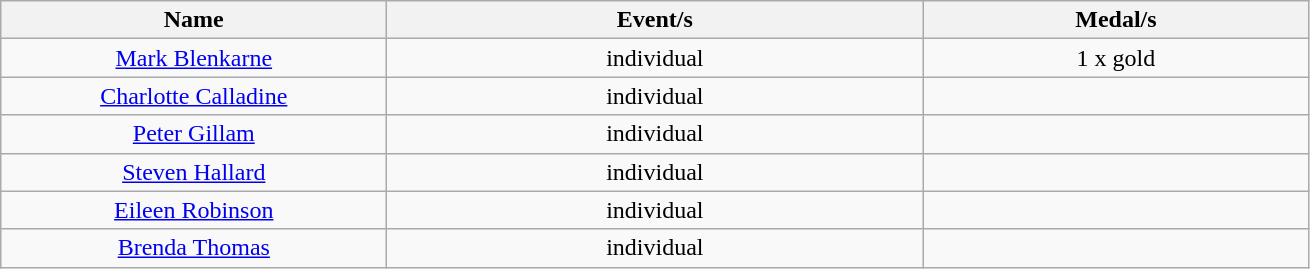<table class="wikitable" style="text-align: center">
<tr>
<th width=250>Name</th>
<th width=350>Event/s</th>
<th width=250>Medal/s</th>
</tr>
<tr>
<td><a href='#'>Mark Blenkarne</a></td>
<td>individual</td>
<td>1 x gold</td>
</tr>
<tr>
<td><a href='#'>Charlotte Calladine</a></td>
<td>individual</td>
<td></td>
</tr>
<tr>
<td><a href='#'>Peter Gillam</a></td>
<td>individual</td>
<td></td>
</tr>
<tr>
<td><a href='#'>Steven Hallard</a></td>
<td>individual</td>
<td></td>
</tr>
<tr>
<td><a href='#'>Eileen Robinson</a></td>
<td>individual</td>
<td></td>
</tr>
<tr>
<td><a href='#'>Brenda Thomas</a></td>
<td>individual</td>
<td></td>
</tr>
</table>
